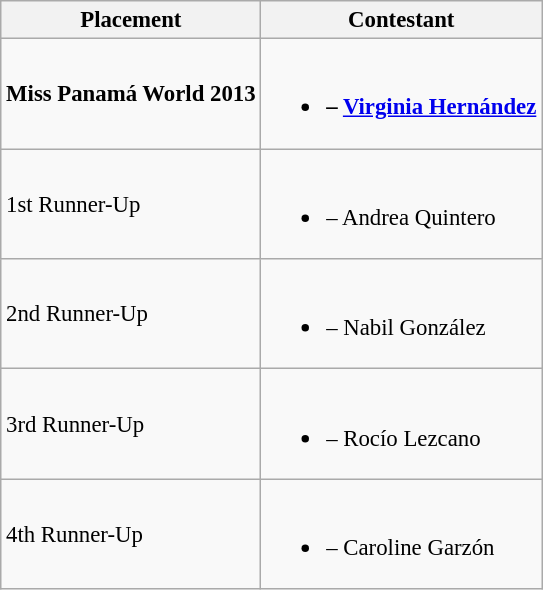<table class="wikitable sortable" style="font-size: 95%;">
<tr>
<th>Placement</th>
<th>Contestant</th>
</tr>
<tr>
<td><strong>Miss Panamá World 2013</strong></td>
<td><br><ul><li><strong> – <a href='#'>Virginia Hernández</a></strong></li></ul></td>
</tr>
<tr>
<td>1st Runner-Up</td>
<td><br><ul><li> – Andrea Quintero </li></ul></td>
</tr>
<tr>
<td>2nd Runner-Up</td>
<td><br><ul><li> – Nabil González</li></ul></td>
</tr>
<tr>
<td>3rd Runner-Up</td>
<td><br><ul><li> – Rocío Lezcano</li></ul></td>
</tr>
<tr>
<td>4th Runner-Up</td>
<td><br><ul><li> – Caroline Garzón</li></ul></td>
</tr>
</table>
